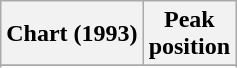<table class="wikitable">
<tr>
<th>Chart (1993)</th>
<th>Peak<br>position</th>
</tr>
<tr>
</tr>
<tr>
</tr>
</table>
